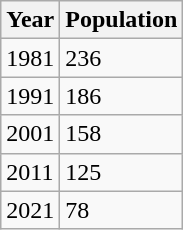<table class="wikitable">
<tr>
<th>Year</th>
<th>Population</th>
</tr>
<tr>
<td>1981</td>
<td>236</td>
</tr>
<tr>
<td>1991</td>
<td>186</td>
</tr>
<tr>
<td>2001</td>
<td>158</td>
</tr>
<tr>
<td>2011</td>
<td>125</td>
</tr>
<tr>
<td>2021</td>
<td>78</td>
</tr>
</table>
